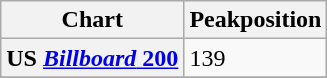<table class="wikitable plainrowheaders">
<tr>
<th>Chart</th>
<th>Peakposition</th>
</tr>
<tr>
<th scope="row">US <a href='#'><em>Billboard</em> 200</a></th>
<td>139</td>
</tr>
<tr>
</tr>
</table>
